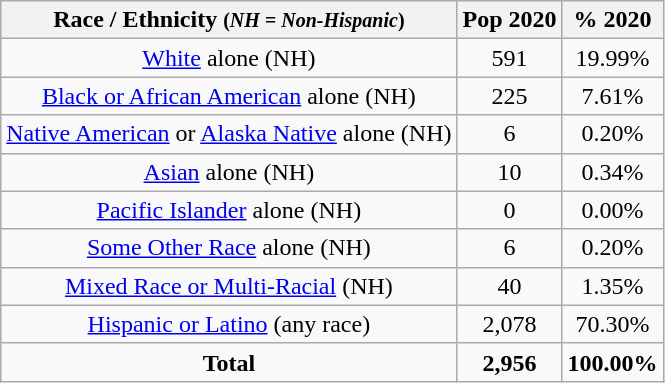<table class="wikitable" style="text-align:center;">
<tr>
<th>Race / Ethnicity <small>(<em>NH = Non-Hispanic</em>)</small></th>
<th>Pop 2020</th>
<th>% 2020</th>
</tr>
<tr>
<td><a href='#'>White</a> alone (NH)</td>
<td>591</td>
<td>19.99%</td>
</tr>
<tr>
<td><a href='#'>Black or African American</a> alone (NH)</td>
<td>225</td>
<td>7.61%</td>
</tr>
<tr>
<td><a href='#'>Native American</a> or <a href='#'>Alaska Native</a> alone (NH)</td>
<td>6</td>
<td>0.20%</td>
</tr>
<tr>
<td><a href='#'>Asian</a> alone (NH)</td>
<td>10</td>
<td>0.34%</td>
</tr>
<tr>
<td><a href='#'>Pacific Islander</a> alone (NH)</td>
<td>0</td>
<td>0.00%</td>
</tr>
<tr>
<td><a href='#'>Some Other Race</a> alone (NH)</td>
<td>6</td>
<td>0.20%</td>
</tr>
<tr>
<td><a href='#'>Mixed Race or Multi-Racial</a> (NH)</td>
<td>40</td>
<td>1.35%</td>
</tr>
<tr>
<td><a href='#'>Hispanic or Latino</a> (any race)</td>
<td>2,078</td>
<td>70.30%</td>
</tr>
<tr>
<td><strong>Total</strong></td>
<td><strong>2,956</strong></td>
<td><strong>100.00%</strong></td>
</tr>
</table>
